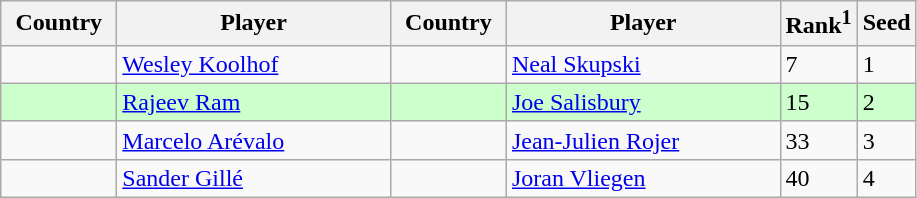<table class="wikitable">
<tr>
<th width="70">Country</th>
<th width="175">Player</th>
<th width="70">Country</th>
<th width="175">Player</th>
<th>Rank<sup>1</sup></th>
<th>Seed</th>
</tr>
<tr>
<td></td>
<td><a href='#'>Wesley Koolhof</a></td>
<td></td>
<td><a href='#'>Neal Skupski</a></td>
<td>7</td>
<td>1</td>
</tr>
<tr bgcolor=#cfc>
<td></td>
<td><a href='#'>Rajeev Ram</a></td>
<td></td>
<td><a href='#'>Joe Salisbury</a></td>
<td>15</td>
<td>2</td>
</tr>
<tr>
<td></td>
<td><a href='#'>Marcelo Arévalo</a></td>
<td></td>
<td><a href='#'>Jean-Julien Rojer</a></td>
<td>33</td>
<td>3</td>
</tr>
<tr>
<td></td>
<td><a href='#'>Sander Gillé</a></td>
<td></td>
<td><a href='#'>Joran Vliegen</a></td>
<td>40</td>
<td>4</td>
</tr>
</table>
